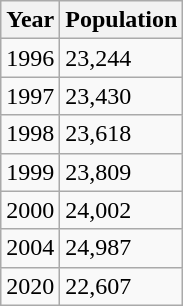<table class="wikitable">
<tr>
<th>Year</th>
<th>Population</th>
</tr>
<tr>
<td>1996</td>
<td>23,244</td>
</tr>
<tr>
<td>1997</td>
<td>23,430</td>
</tr>
<tr>
<td>1998</td>
<td>23,618</td>
</tr>
<tr>
<td>1999</td>
<td>23,809</td>
</tr>
<tr>
<td>2000</td>
<td>24,002</td>
</tr>
<tr>
<td>2004</td>
<td>24,987</td>
</tr>
<tr>
<td>2020</td>
<td>22,607</td>
</tr>
</table>
